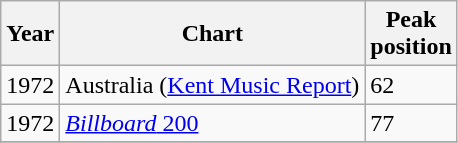<table class="wikitable">
<tr>
<th align="left">Year</th>
<th align="left">Chart</th>
<th align="left">Peak<br>position</th>
</tr>
<tr>
<td align="left">1972</td>
<td align="left">Australia (<a href='#'>Kent Music Report</a>)</td>
<td align="left">62</td>
</tr>
<tr>
<td align="left">1972</td>
<td align="left"><a href='#'><em>Billboard</em> 200</a></td>
<td align="left">77</td>
</tr>
<tr>
</tr>
</table>
